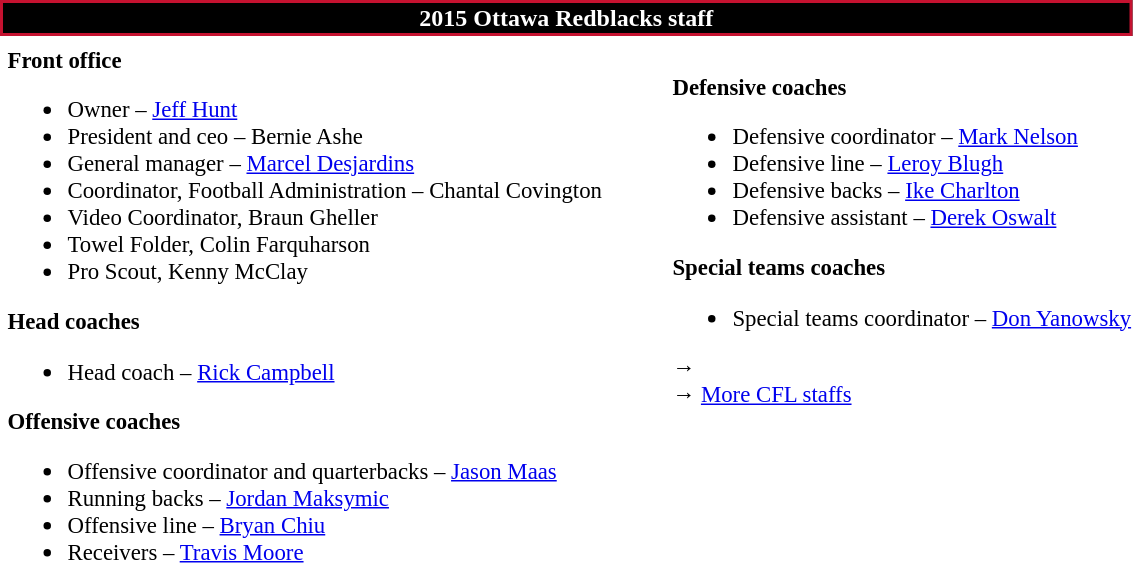<table class="toccolours" style="text-align: left;">
<tr>
<th colspan="7" style="background-color: black; color:white; border:2px solid #C51230; text-align: center">2015 Ottawa Redblacks staff</th>
</tr>
<tr>
<td colspan=7 style="text-align:right;"></td>
</tr>
<tr>
<td style="vertical-align:top;"></td>
<td style="font-size: 95%;vertical-align:top;"><strong>Front office</strong><br><ul><li>Owner – <a href='#'>Jeff Hunt</a></li><li>President and ceo – Bernie Ashe</li><li>General manager – <a href='#'>Marcel Desjardins</a></li><li>Coordinator, Football Administration – Chantal Covington</li><li>Video Coordinator, Braun Gheller</li><li>Towel Folder, Colin Farquharson</li><li>Pro Scout, Kenny McClay</li></ul><strong>Head coaches</strong><ul><li>Head coach – <a href='#'>Rick Campbell</a></li></ul><strong>Offensive coaches</strong><ul><li>Offensive coordinator and quarterbacks – <a href='#'>Jason Maas</a></li><li>Running backs – <a href='#'>Jordan Maksymic</a></li><li>Offensive line – <a href='#'>Bryan Chiu</a></li><li>Receivers – <a href='#'>Travis Moore</a></li></ul></td>
<td width="35"> </td>
<td style="vertical-align:top;"></td>
<td style="font-size: 95%;vertical-align:top;"><br><strong>Defensive coaches</strong><ul><li>Defensive coordinator – <a href='#'>Mark Nelson</a></li><li>Defensive line – <a href='#'>Leroy Blugh</a></li><li>Defensive backs – <a href='#'>Ike Charlton</a></li><li>Defensive assistant – <a href='#'>Derek Oswalt</a></li></ul><strong>Special teams coaches</strong><ul><li>Special teams coordinator – <a href='#'>Don Yanowsky</a></li></ul>→ <span></span><br>
→ <a href='#'>More CFL staffs</a></td>
</tr>
</table>
